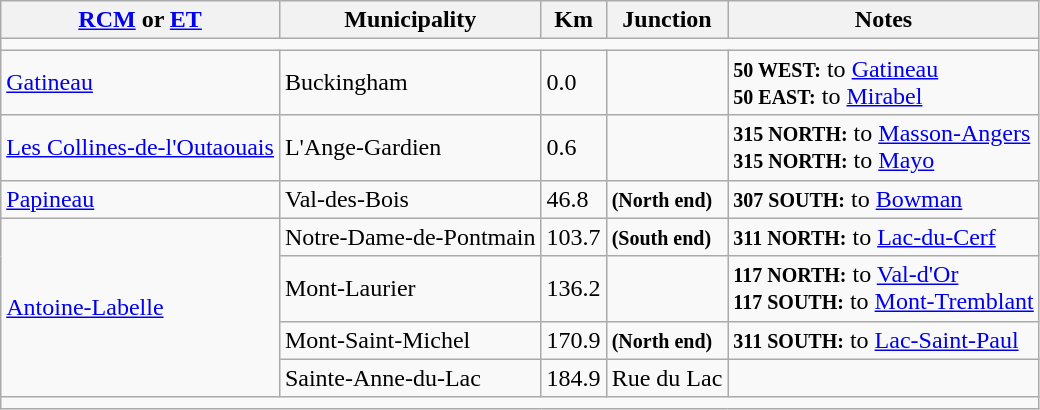<table class=wikitable>
<tr>
<th><a href='#'>RCM</a> or <a href='#'>ET</a></th>
<th>Municipality</th>
<th>Km</th>
<th>Junction</th>
<th>Notes</th>
</tr>
<tr>
<td colspan="5"></td>
</tr>
<tr>
<td><a href='#'>Gatineau</a></td>
<td>Buckingham</td>
<td>0.0</td>
<td></td>
<td><small><strong>50 WEST:</strong></small> to <a href='#'>Gatineau</a> <br> <small><strong>50 EAST:</strong></small> to <a href='#'>Mirabel</a></td>
</tr>
<tr>
<td><a href='#'>Les Collines-de-l'Outaouais</a></td>
<td>L'Ange-Gardien</td>
<td>0.6</td>
<td></td>
<td><small><strong>315 NORTH:</strong></small> to <a href='#'>Masson-Angers</a> <br> <small><strong>315 NORTH:</strong></small> to <a href='#'>Mayo</a></td>
</tr>
<tr>
<td><a href='#'>Papineau</a></td>
<td>Val-des-Bois</td>
<td>46.8</td>
<td> <small><strong>(North end)</strong></small></td>
<td><small><strong>307 SOUTH:</strong></small> to <a href='#'>Bowman</a></td>
</tr>
<tr>
<td rowspan="4"><a href='#'>Antoine-Labelle</a></td>
<td>Notre-Dame-de-Pontmain</td>
<td>103.7</td>
<td> <small><strong>(South end)</strong></small></td>
<td><small><strong>311 NORTH:</strong></small> to <a href='#'>Lac-du-Cerf</a></td>
</tr>
<tr>
<td>Mont-Laurier</td>
<td>136.2</td>
<td></td>
<td><small><strong>117 NORTH:</strong></small> to <a href='#'>Val-d'Or</a> <br> <small><strong>117 SOUTH:</strong></small> to <a href='#'>Mont-Tremblant</a></td>
</tr>
<tr>
<td>Mont-Saint-Michel</td>
<td>170.9</td>
<td> <small><strong>(North end)</strong></small></td>
<td><small><strong>311 SOUTH:</strong></small> to <a href='#'>Lac-Saint-Paul</a></td>
</tr>
<tr>
<td>Sainte-Anne-du-Lac</td>
<td>184.9</td>
<td>Rue du Lac</td>
<td></td>
</tr>
<tr>
<td colspan="5"></td>
</tr>
</table>
